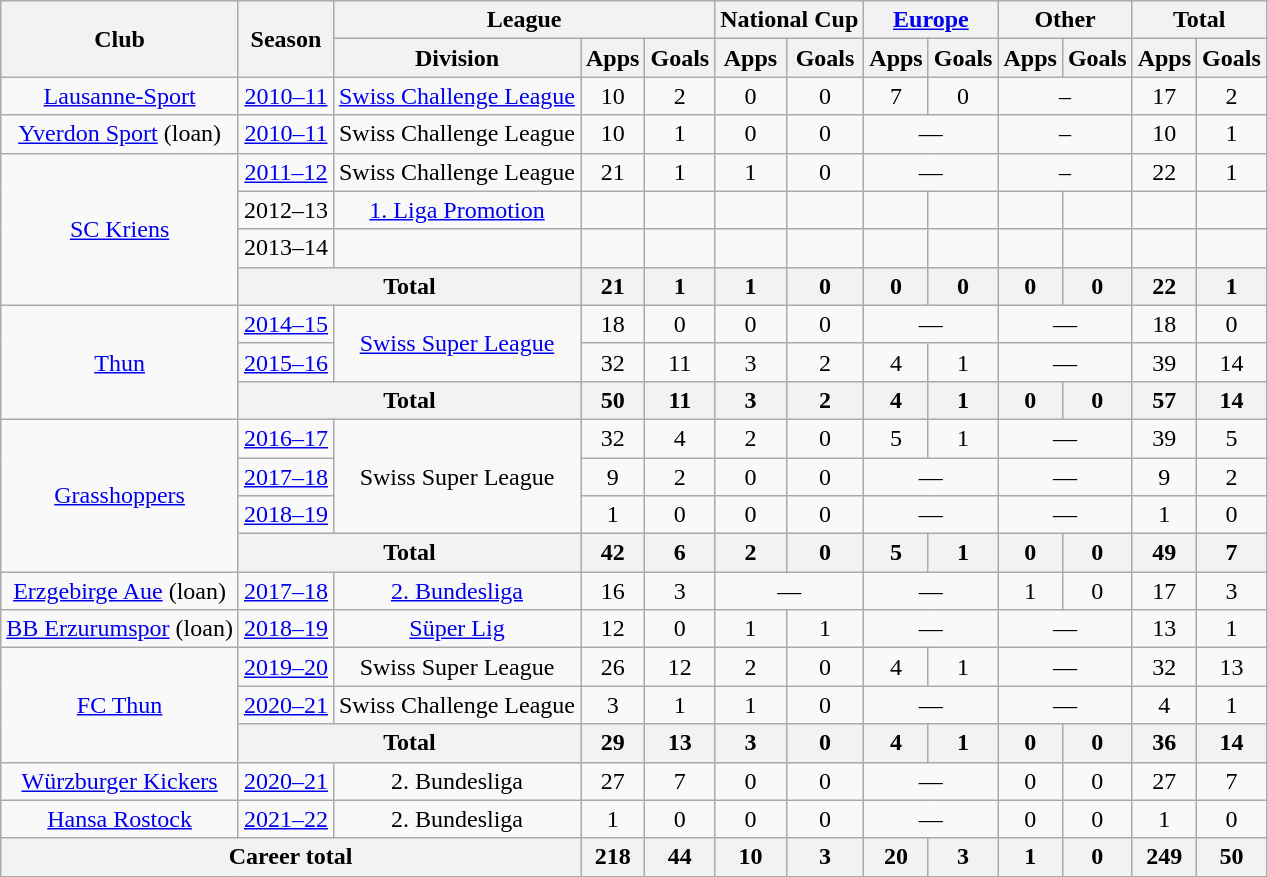<table class="wikitable" style="text-align:center">
<tr>
<th rowspan="2">Club</th>
<th rowspan="2">Season</th>
<th colspan="3">League</th>
<th colspan="2">National Cup</th>
<th colspan="2"><a href='#'>Europe</a></th>
<th colspan="2">Other</th>
<th colspan="2">Total</th>
</tr>
<tr>
<th>Division</th>
<th>Apps</th>
<th>Goals</th>
<th>Apps</th>
<th>Goals</th>
<th>Apps</th>
<th>Goals</th>
<th>Apps</th>
<th>Goals</th>
<th>Apps</th>
<th>Goals</th>
</tr>
<tr>
<td><a href='#'>Lausanne-Sport</a></td>
<td><a href='#'>2010–11</a></td>
<td><a href='#'>Swiss Challenge League</a></td>
<td>10</td>
<td>2</td>
<td>0</td>
<td>0</td>
<td>7</td>
<td>0</td>
<td colspan="2">–</td>
<td>17</td>
<td>2</td>
</tr>
<tr>
<td><a href='#'>Yverdon Sport</a> (loan)</td>
<td><a href='#'>2010–11</a></td>
<td>Swiss Challenge League</td>
<td>10</td>
<td>1</td>
<td>0</td>
<td>0</td>
<td colspan="2">—</td>
<td colspan="2">–</td>
<td>10</td>
<td>1</td>
</tr>
<tr>
<td rowspan="4"><a href='#'>SC Kriens</a></td>
<td><a href='#'>2011–12</a></td>
<td>Swiss Challenge League</td>
<td>21</td>
<td>1</td>
<td>1</td>
<td>0</td>
<td colspan="2">—</td>
<td colspan="2">–</td>
<td>22</td>
<td>1</td>
</tr>
<tr>
<td>2012–13</td>
<td><a href='#'>1. Liga Promotion</a></td>
<td></td>
<td></td>
<td></td>
<td></td>
<td></td>
<td></td>
<td></td>
<td></td>
<td></td>
<td></td>
</tr>
<tr>
<td>2013–14</td>
<td></td>
<td></td>
<td></td>
<td></td>
<td></td>
<td></td>
<td></td>
<td></td>
<td></td>
<td></td>
<td></td>
</tr>
<tr>
<th colspan="2">Total</th>
<th>21</th>
<th>1</th>
<th>1</th>
<th>0</th>
<th>0</th>
<th>0</th>
<th>0</th>
<th>0</th>
<th>22</th>
<th>1</th>
</tr>
<tr>
<td rowspan="3"><a href='#'>Thun</a></td>
<td><a href='#'>2014–15</a></td>
<td rowspan="2"><a href='#'>Swiss Super League</a></td>
<td>18</td>
<td>0</td>
<td>0</td>
<td>0</td>
<td colspan="2">—</td>
<td colspan="2">—</td>
<td>18</td>
<td>0</td>
</tr>
<tr>
<td><a href='#'>2015–16</a></td>
<td>32</td>
<td>11</td>
<td>3</td>
<td>2</td>
<td>4</td>
<td>1</td>
<td colspan="2">—</td>
<td>39</td>
<td>14</td>
</tr>
<tr>
<th colspan="2">Total</th>
<th>50</th>
<th>11</th>
<th>3</th>
<th>2</th>
<th>4</th>
<th>1</th>
<th>0</th>
<th>0</th>
<th>57</th>
<th>14</th>
</tr>
<tr>
<td rowspan="4"><a href='#'>Grasshoppers</a></td>
<td><a href='#'>2016–17</a></td>
<td rowspan="3">Swiss Super League</td>
<td>32</td>
<td>4</td>
<td>2</td>
<td>0</td>
<td>5</td>
<td>1</td>
<td colspan="2">—</td>
<td>39</td>
<td>5</td>
</tr>
<tr>
<td><a href='#'>2017–18</a></td>
<td>9</td>
<td>2</td>
<td>0</td>
<td>0</td>
<td colspan="2">—</td>
<td colspan="2">—</td>
<td>9</td>
<td>2</td>
</tr>
<tr>
<td><a href='#'>2018–19</a></td>
<td>1</td>
<td>0</td>
<td>0</td>
<td>0</td>
<td colspan="2">—</td>
<td colspan="2">—</td>
<td>1</td>
<td>0</td>
</tr>
<tr>
<th colspan="2">Total</th>
<th>42</th>
<th>6</th>
<th>2</th>
<th>0</th>
<th>5</th>
<th>1</th>
<th>0</th>
<th>0</th>
<th>49</th>
<th>7</th>
</tr>
<tr>
<td><a href='#'>Erzgebirge Aue</a> (loan)</td>
<td><a href='#'>2017–18</a></td>
<td><a href='#'>2. Bundesliga</a></td>
<td>16</td>
<td>3</td>
<td colspan="2">—</td>
<td colspan="2">—</td>
<td>1</td>
<td>0</td>
<td>17</td>
<td>3</td>
</tr>
<tr>
<td><a href='#'>BB Erzurumspor</a> (loan)</td>
<td><a href='#'>2018–19</a></td>
<td><a href='#'>Süper Lig</a></td>
<td>12</td>
<td>0</td>
<td>1</td>
<td>1</td>
<td colspan="2">—</td>
<td colspan="2">—</td>
<td>13</td>
<td>1</td>
</tr>
<tr>
<td rowspan="3"><a href='#'>FC Thun</a></td>
<td><a href='#'>2019–20</a></td>
<td>Swiss Super League</td>
<td>26</td>
<td>12</td>
<td>2</td>
<td>0</td>
<td>4</td>
<td>1</td>
<td colspan="2">—</td>
<td>32</td>
<td>13</td>
</tr>
<tr>
<td><a href='#'>2020–21</a></td>
<td>Swiss Challenge League</td>
<td>3</td>
<td>1</td>
<td>1</td>
<td>0</td>
<td colspan="2">—</td>
<td colspan="2">—</td>
<td>4</td>
<td>1</td>
</tr>
<tr>
<th colspan="2">Total</th>
<th>29</th>
<th>13</th>
<th>3</th>
<th>0</th>
<th>4</th>
<th>1</th>
<th>0</th>
<th>0</th>
<th>36</th>
<th>14</th>
</tr>
<tr>
<td><a href='#'>Würzburger Kickers</a></td>
<td><a href='#'>2020–21</a></td>
<td>2. Bundesliga</td>
<td>27</td>
<td>7</td>
<td>0</td>
<td>0</td>
<td colspan="2">—</td>
<td>0</td>
<td>0</td>
<td>27</td>
<td>7</td>
</tr>
<tr>
<td><a href='#'>Hansa Rostock</a></td>
<td><a href='#'>2021–22</a></td>
<td>2. Bundesliga</td>
<td>1</td>
<td>0</td>
<td>0</td>
<td>0</td>
<td colspan="2">—</td>
<td>0</td>
<td>0</td>
<td>1</td>
<td>0</td>
</tr>
<tr>
<th colspan="3">Career total</th>
<th>218</th>
<th>44</th>
<th>10</th>
<th>3</th>
<th>20</th>
<th>3</th>
<th>1</th>
<th>0</th>
<th>249</th>
<th>50</th>
</tr>
</table>
